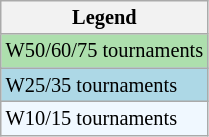<table class="wikitable" style="font-size:85%">
<tr>
<th>Legend</th>
</tr>
<tr style="background:#addfad;">
<td>W50/60/75 tournaments</td>
</tr>
<tr style="background:lightblue;">
<td>W25/35 tournaments</td>
</tr>
<tr style="background:#f0f8ff;">
<td>W10/15 tournaments</td>
</tr>
</table>
